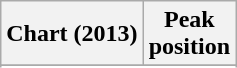<table class="wikitable sortable plainrowheaders">
<tr>
<th scope="col">Chart (2013)</th>
<th scope="col">Peak<br>position</th>
</tr>
<tr>
</tr>
<tr>
</tr>
<tr>
</tr>
<tr>
</tr>
<tr>
</tr>
<tr>
</tr>
<tr>
</tr>
</table>
